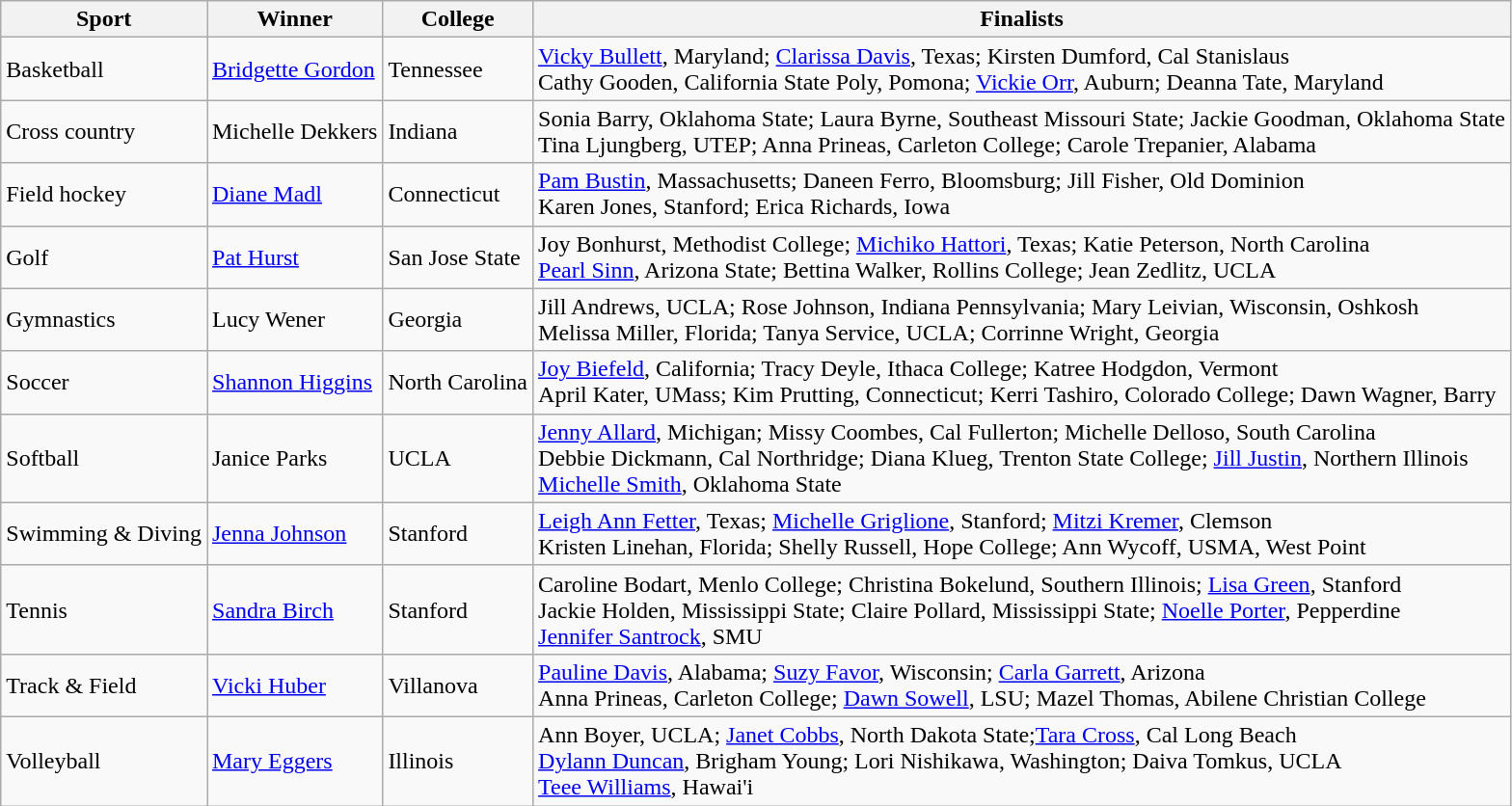<table class="wikitable">
<tr>
<th>Sport</th>
<th>Winner</th>
<th>College</th>
<th>Finalists</th>
</tr>
<tr>
<td>Basketball</td>
<td><a href='#'>Bridgette Gordon</a></td>
<td>Tennessee</td>
<td><a href='#'>Vicky Bullett</a>, Maryland; <a href='#'>Clarissa Davis</a>, Texas; Kirsten Dumford, Cal Stanislaus<br>Cathy Gooden, California State Poly, Pomona; <a href='#'>Vickie Orr</a>, Auburn; Deanna Tate, Maryland</td>
</tr>
<tr>
<td>Cross country</td>
<td>Michelle Dekkers</td>
<td>Indiana</td>
<td>Sonia Barry, Oklahoma State; Laura Byrne, Southeast Missouri State; Jackie Goodman, Oklahoma State<br>Tina Ljungberg, UTEP; Anna Prineas, Carleton College; Carole Trepanier, Alabama</td>
</tr>
<tr>
<td>Field hockey</td>
<td><a href='#'>Diane Madl</a></td>
<td>Connecticut</td>
<td><a href='#'>Pam Bustin</a>, Massachusetts; Daneen Ferro, Bloomsburg; Jill Fisher, Old Dominion<br>Karen Jones, Stanford; Erica Richards, Iowa</td>
</tr>
<tr>
<td>Golf</td>
<td><a href='#'>Pat Hurst</a></td>
<td>San Jose State</td>
<td>Joy Bonhurst, Methodist College; <a href='#'>Michiko Hattori</a>, Texas; Katie Peterson, North Carolina<br><a href='#'>Pearl Sinn</a>, Arizona State; Bettina Walker, Rollins College; Jean Zedlitz, UCLA</td>
</tr>
<tr>
<td>Gymnastics</td>
<td>Lucy Wener</td>
<td>Georgia</td>
<td>Jill Andrews, UCLA; Rose Johnson, Indiana Pennsylvania; Mary Leivian, Wisconsin, Oshkosh<br>Melissa Miller, Florida; Tanya Service, UCLA; Corrinne Wright, Georgia</td>
</tr>
<tr>
<td>Soccer</td>
<td><a href='#'>Shannon Higgins</a></td>
<td>North Carolina</td>
<td><a href='#'>Joy Biefeld</a>, California; Tracy Deyle, Ithaca College; Katree Hodgdon, Vermont<br>April Kater, UMass; Kim Prutting, Connecticut; Kerri Tashiro, Colorado College; Dawn Wagner, Barry</td>
</tr>
<tr>
<td>Softball</td>
<td>Janice Parks</td>
<td>UCLA</td>
<td><a href='#'>Jenny Allard</a>, Michigan; Missy Coombes, Cal Fullerton; Michelle Delloso, South Carolina<br>Debbie Dickmann, Cal Northridge; Diana Klueg, Trenton State College; <a href='#'>Jill Justin</a>, Northern Illinois<br><a href='#'>Michelle Smith</a>, Oklahoma State</td>
</tr>
<tr>
<td>Swimming & Diving</td>
<td><a href='#'>Jenna Johnson</a></td>
<td>Stanford</td>
<td><a href='#'>Leigh Ann Fetter</a>, Texas; <a href='#'>Michelle Griglione</a>, Stanford; <a href='#'>Mitzi Kremer</a>, Clemson<br>Kristen Linehan, Florida; Shelly Russell, Hope College; Ann Wycoff, USMA, West Point</td>
</tr>
<tr>
<td>Tennis</td>
<td><a href='#'>Sandra Birch</a></td>
<td>Stanford</td>
<td>Caroline Bodart, Menlo College; Christina Bokelund, Southern Illinois; <a href='#'>Lisa Green</a>, Stanford<br>Jackie Holden, Mississippi State; Claire Pollard, Mississippi State; <a href='#'>Noelle Porter</a>, Pepperdine<br><a href='#'>Jennifer Santrock</a>, SMU</td>
</tr>
<tr>
<td>Track & Field</td>
<td><a href='#'>Vicki Huber</a></td>
<td>Villanova</td>
<td><a href='#'>Pauline Davis</a>, Alabama; <a href='#'>Suzy Favor</a>, Wisconsin; <a href='#'>Carla Garrett</a>, Arizona<br>Anna Prineas, Carleton College; <a href='#'>Dawn Sowell</a>, LSU; Mazel Thomas, Abilene Christian College</td>
</tr>
<tr>
<td>Volleyball</td>
<td><a href='#'>Mary Eggers</a></td>
<td>Illinois</td>
<td>Ann Boyer, UCLA; <a href='#'>Janet Cobbs</a>, North Dakota State;<a href='#'>Tara Cross</a>, Cal Long Beach<br><a href='#'>Dylann Duncan</a>, Brigham Young; Lori Nishikawa, Washington; Daiva Tomkus, UCLA<br><a href='#'>Teee Williams</a>, Hawai'i</td>
</tr>
</table>
